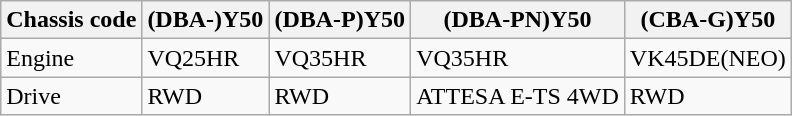<table class="wikitable">
<tr>
<th>Chassis code</th>
<th>(DBA-)Y50</th>
<th>(DBA-P)Y50</th>
<th>(DBA-PN)Y50</th>
<th>(CBA-G)Y50</th>
</tr>
<tr>
<td>Engine</td>
<td>VQ25HR</td>
<td>VQ35HR</td>
<td>VQ35HR</td>
<td>VK45DE(NEO)</td>
</tr>
<tr>
<td>Drive</td>
<td>RWD</td>
<td>RWD</td>
<td>ATTESA E-TS 4WD</td>
<td>RWD</td>
</tr>
</table>
